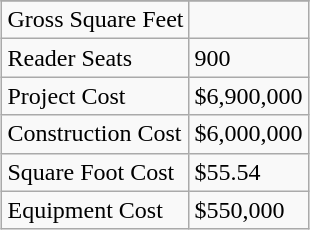<table class="wikitable" style="margin: 1em auto 1em auto">
<tr bgcolor=#efefef>
</tr>
<tr>
<td>Gross Square Feet</td>
<td></td>
</tr>
<tr>
<td>Reader Seats</td>
<td>900</td>
</tr>
<tr>
<td>Project Cost</td>
<td>$6,900,000</td>
</tr>
<tr>
<td>Construction Cost</td>
<td>$6,000,000</td>
</tr>
<tr>
<td>Square Foot Cost</td>
<td>$55.54</td>
</tr>
<tr>
<td>Equipment Cost</td>
<td>$550,000</td>
</tr>
</table>
